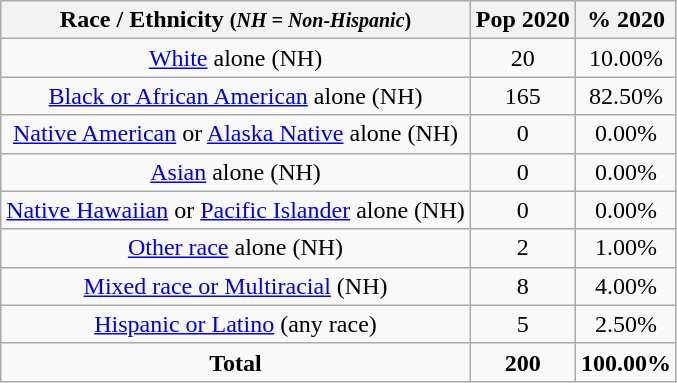<table class="wikitable" style="text-align:center;">
<tr>
<th>Race / Ethnicity <small>(<em>NH = Non-Hispanic</em>)</small></th>
<th>Pop 2020</th>
<th>% 2020</th>
</tr>
<tr>
<td><a href='#'>White</a> alone (NH)</td>
<td>20</td>
<td>10.00%</td>
</tr>
<tr>
<td><a href='#'>Black or African American</a> alone (NH)</td>
<td>165</td>
<td>82.50%</td>
</tr>
<tr>
<td><a href='#'>Native American</a> or <a href='#'>Alaska Native</a> alone (NH)</td>
<td>0</td>
<td>0.00%</td>
</tr>
<tr>
<td><a href='#'>Asian</a> alone (NH)</td>
<td>0</td>
<td>0.00%</td>
</tr>
<tr>
<td><a href='#'>Native Hawaiian</a> or <a href='#'>Pacific Islander</a> alone (NH)</td>
<td>0</td>
<td>0.00%</td>
</tr>
<tr>
<td><a href='#'>Other race</a> alone (NH)</td>
<td>2</td>
<td>1.00%</td>
</tr>
<tr>
<td><a href='#'>Mixed race or Multiracial</a> (NH)</td>
<td>8</td>
<td>4.00%</td>
</tr>
<tr>
<td><a href='#'>Hispanic or Latino</a> (any race)</td>
<td>5</td>
<td>2.50%</td>
</tr>
<tr>
<td><strong>Total</strong></td>
<td><strong>200</strong></td>
<td><strong>100.00%</strong></td>
</tr>
</table>
